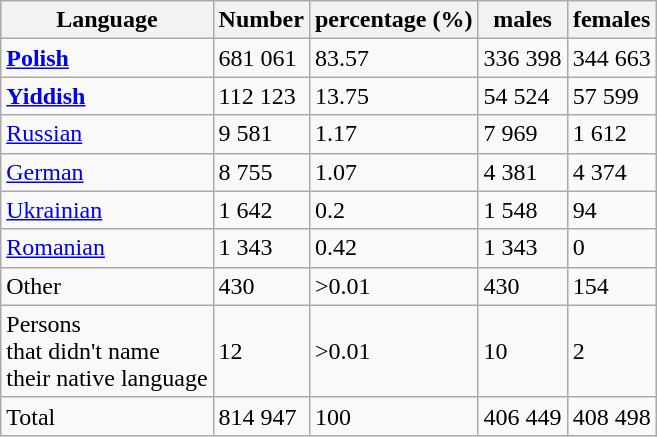<table align="center" class="wikitable plainlinks TablePager">
<tr>
<th>Language</th>
<th>Number</th>
<th>percentage (%)</th>
<th>males</th>
<th>females</th>
</tr>
<tr ---->
<td><strong><a href='#'>Polish</a></strong></td>
<td>681 061</td>
<td>83.57</td>
<td>336 398</td>
<td>344 663</td>
</tr>
<tr ---->
<td><strong><a href='#'>Yiddish</a></strong></td>
<td>112 123</td>
<td>13.75</td>
<td>54 524</td>
<td>57 599</td>
</tr>
<tr ---->
<td><a href='#'>Russian</a></td>
<td>9 581</td>
<td>1.17</td>
<td>7 969</td>
<td>1 612</td>
</tr>
<tr ---->
<td><a href='#'>German</a></td>
<td>8 755</td>
<td>1.07</td>
<td>4 381</td>
<td>4 374</td>
</tr>
<tr ---->
<td><a href='#'>Ukrainian</a></td>
<td>1 642</td>
<td>0.2</td>
<td>1 548</td>
<td>94</td>
</tr>
<tr ---->
<td><a href='#'>Romanian</a></td>
<td>1 343</td>
<td>0.42</td>
<td>1 343</td>
<td>0</td>
</tr>
<tr ---->
<td>Other</td>
<td>430</td>
<td>>0.01</td>
<td>430</td>
<td>154</td>
</tr>
<tr ---->
<td>Persons <br>that didn't name<br> their native language</td>
<td>12</td>
<td>>0.01</td>
<td>10</td>
<td>2</td>
</tr>
<tr ---->
<td>Total</td>
<td>814 947</td>
<td>100</td>
<td>406 449</td>
<td>408 498</td>
</tr>
</table>
